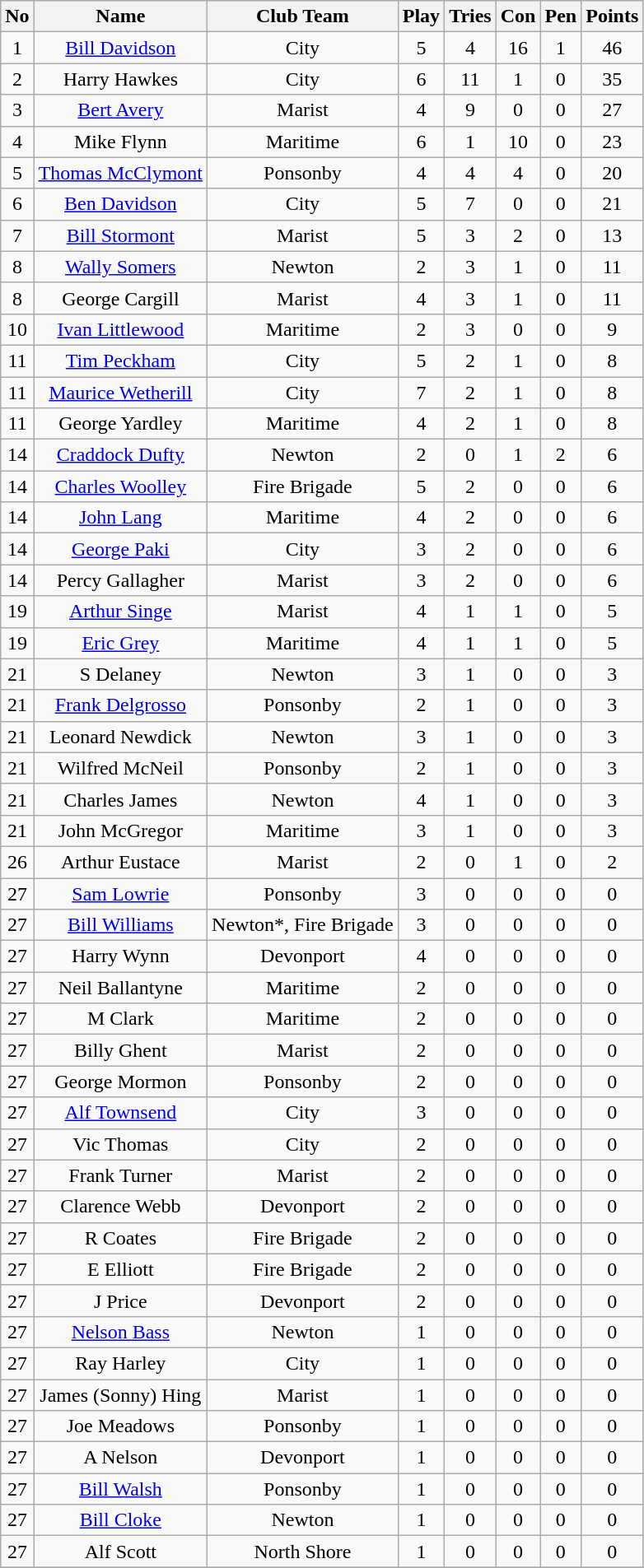<table class="wikitable sortable" style="text-align: center;">
<tr>
<th>No</th>
<th>Name</th>
<th>Club Team</th>
<th>Play</th>
<th>Tries</th>
<th>Con</th>
<th>Pen</th>
<th>Points</th>
</tr>
<tr>
<td>1</td>
<td><a href='#'>Bill Davidson</a></td>
<td>City</td>
<td>5</td>
<td>4</td>
<td>16</td>
<td>1</td>
<td>46</td>
</tr>
<tr>
<td>2</td>
<td>Harry Hawkes</td>
<td>City</td>
<td>6</td>
<td>11</td>
<td>1</td>
<td>0</td>
<td>35</td>
</tr>
<tr>
<td>3</td>
<td><a href='#'>Bert Avery</a></td>
<td>Marist</td>
<td>4</td>
<td>9</td>
<td>0</td>
<td>0</td>
<td>27</td>
</tr>
<tr>
<td>4</td>
<td>Mike Flynn</td>
<td>Maritime</td>
<td>6</td>
<td>1</td>
<td>10</td>
<td>0</td>
<td>23</td>
</tr>
<tr>
<td>5</td>
<td><a href='#'>Thomas McClymont</a></td>
<td>Ponsonby</td>
<td>4</td>
<td>4</td>
<td>4</td>
<td>0</td>
<td>20</td>
</tr>
<tr>
<td>6</td>
<td><a href='#'>Ben Davidson</a></td>
<td>City</td>
<td>5</td>
<td>7</td>
<td>0</td>
<td>0</td>
<td>21</td>
</tr>
<tr>
<td>7</td>
<td><a href='#'>Bill Stormont</a></td>
<td>Marist</td>
<td>5</td>
<td>3</td>
<td>2</td>
<td>0</td>
<td>13</td>
</tr>
<tr>
<td>8</td>
<td><a href='#'>Wally Somers</a></td>
<td>Newton</td>
<td>2</td>
<td>3</td>
<td>1</td>
<td>0</td>
<td>11</td>
</tr>
<tr>
<td>8</td>
<td>George Cargill</td>
<td>Marist</td>
<td>4</td>
<td>3</td>
<td>1</td>
<td>0</td>
<td>11</td>
</tr>
<tr>
<td>10</td>
<td><a href='#'>Ivan Littlewood</a></td>
<td>Maritime</td>
<td>2</td>
<td>3</td>
<td>0</td>
<td>0</td>
<td>9</td>
</tr>
<tr>
<td>11</td>
<td><a href='#'>Tim Peckham</a></td>
<td>City</td>
<td>5</td>
<td>2</td>
<td>1</td>
<td>0</td>
<td>8</td>
</tr>
<tr>
<td>11</td>
<td><a href='#'>Maurice Wetherill</a></td>
<td>City</td>
<td>7</td>
<td>2</td>
<td>1</td>
<td>0</td>
<td>8</td>
</tr>
<tr>
<td>11</td>
<td>George Yardley</td>
<td>Maritime</td>
<td>4</td>
<td>2</td>
<td>1</td>
<td>0</td>
<td>8</td>
</tr>
<tr>
<td>14</td>
<td><a href='#'>Craddock Dufty</a></td>
<td>Newton</td>
<td>2</td>
<td>0</td>
<td>1</td>
<td>2</td>
<td>6</td>
</tr>
<tr>
<td>14</td>
<td><a href='#'>Charles Woolley</a></td>
<td>Fire Brigade</td>
<td>5</td>
<td>2</td>
<td>0</td>
<td>0</td>
<td>6</td>
</tr>
<tr>
<td>14</td>
<td><a href='#'>John Lang</a></td>
<td>Maritime</td>
<td>4</td>
<td>2</td>
<td>0</td>
<td>0</td>
<td>6</td>
</tr>
<tr>
<td>14</td>
<td><a href='#'>George Paki</a></td>
<td>City</td>
<td>3</td>
<td>2</td>
<td>0</td>
<td>0</td>
<td>6</td>
</tr>
<tr>
<td>14</td>
<td>Percy Gallagher</td>
<td>Marist</td>
<td>3</td>
<td>2</td>
<td>0</td>
<td>0</td>
<td>6</td>
</tr>
<tr>
<td>19</td>
<td><a href='#'>Arthur Singe</a></td>
<td>Marist</td>
<td>4</td>
<td>1</td>
<td>1</td>
<td>0</td>
<td>5</td>
</tr>
<tr>
<td>19</td>
<td><a href='#'>Eric Grey</a></td>
<td>Maritime</td>
<td>4</td>
<td>1</td>
<td>1</td>
<td>0</td>
<td>5</td>
</tr>
<tr>
<td>21</td>
<td>S Delaney</td>
<td>Newton</td>
<td>3</td>
<td>1</td>
<td>0</td>
<td>0</td>
<td>3</td>
</tr>
<tr>
<td>21</td>
<td><a href='#'>Frank Delgrosso</a></td>
<td>Ponsonby</td>
<td>2</td>
<td>1</td>
<td>0</td>
<td>0</td>
<td>3</td>
</tr>
<tr>
<td>21</td>
<td>Leonard Newdick</td>
<td>Newton</td>
<td>3</td>
<td>1</td>
<td>0</td>
<td>0</td>
<td>3</td>
</tr>
<tr>
<td>21</td>
<td>Wilfred McNeil</td>
<td>Ponsonby</td>
<td>2</td>
<td>1</td>
<td>0</td>
<td>0</td>
<td>3</td>
</tr>
<tr>
<td>21</td>
<td>Charles James</td>
<td>Newton</td>
<td>4</td>
<td>1</td>
<td>0</td>
<td>0</td>
<td>3</td>
</tr>
<tr>
<td>21</td>
<td>John McGregor</td>
<td>Maritime</td>
<td>3</td>
<td>1</td>
<td>0</td>
<td>0</td>
<td>3</td>
</tr>
<tr>
<td>26</td>
<td>Arthur Eustace</td>
<td>Marist</td>
<td>2</td>
<td>0</td>
<td>1</td>
<td>0</td>
<td>2</td>
</tr>
<tr>
<td>27</td>
<td><a href='#'>Sam Lowrie</a></td>
<td>Ponsonby</td>
<td>3</td>
<td>0</td>
<td>0</td>
<td>0</td>
<td>0</td>
</tr>
<tr>
<td>27</td>
<td><a href='#'>Bill Williams</a></td>
<td>Newton*, Fire Brigade</td>
<td>3</td>
<td>0</td>
<td>0</td>
<td>0</td>
<td>0</td>
</tr>
<tr>
<td>27</td>
<td>Harry Wynn</td>
<td>Devonport</td>
<td>4</td>
<td>0</td>
<td>0</td>
<td>0</td>
<td>0</td>
</tr>
<tr>
<td>27</td>
<td>Neil Ballantyne</td>
<td>Maritime</td>
<td>2</td>
<td>0</td>
<td>0</td>
<td>0</td>
<td>0</td>
</tr>
<tr>
<td>27</td>
<td>M Clark</td>
<td>Maritime</td>
<td>2</td>
<td>0</td>
<td>0</td>
<td>0</td>
<td>0</td>
</tr>
<tr>
<td>27</td>
<td>Billy Ghent</td>
<td>Marist</td>
<td>2</td>
<td>0</td>
<td>0</td>
<td>0</td>
<td>0</td>
</tr>
<tr>
<td>27</td>
<td>George Mormon</td>
<td>Ponsonby</td>
<td>2</td>
<td>0</td>
<td>0</td>
<td>0</td>
<td>0</td>
</tr>
<tr>
<td>27</td>
<td><a href='#'>Alf Townsend</a></td>
<td>City</td>
<td>3</td>
<td>0</td>
<td>0</td>
<td>0</td>
<td>0</td>
</tr>
<tr>
<td>27</td>
<td>Vic Thomas</td>
<td>City</td>
<td>2</td>
<td>0</td>
<td>0</td>
<td>0</td>
<td>0</td>
</tr>
<tr>
<td>27</td>
<td>Frank Turner</td>
<td>Marist</td>
<td>2</td>
<td>0</td>
<td>0</td>
<td>0</td>
<td>0</td>
</tr>
<tr>
<td>27</td>
<td>Clarence Webb</td>
<td>Devonport</td>
<td>2</td>
<td>0</td>
<td>0</td>
<td>0</td>
<td>0</td>
</tr>
<tr>
<td>27</td>
<td>R Coates</td>
<td>Fire Brigade</td>
<td>2</td>
<td>0</td>
<td>0</td>
<td>0</td>
<td>0</td>
</tr>
<tr>
<td>27</td>
<td>E Elliott</td>
<td>Fire Brigade</td>
<td>2</td>
<td>0</td>
<td>0</td>
<td>0</td>
<td>0</td>
</tr>
<tr>
<td>27</td>
<td>J Price</td>
<td>Devonport</td>
<td>2</td>
<td>0</td>
<td>0</td>
<td>0</td>
<td>0</td>
</tr>
<tr>
<td>27</td>
<td><a href='#'>Nelson Bass</a></td>
<td>Newton</td>
<td>1</td>
<td>0</td>
<td>0</td>
<td>0</td>
<td>0</td>
</tr>
<tr>
<td>27</td>
<td>Ray Harley</td>
<td>City</td>
<td>1</td>
<td>0</td>
<td>0</td>
<td>0</td>
<td>0</td>
</tr>
<tr>
<td>27</td>
<td>James (Sonny) Hing</td>
<td>Marist</td>
<td>1</td>
<td>0</td>
<td>0</td>
<td>0</td>
<td>0</td>
</tr>
<tr>
<td>27</td>
<td>Joe Meadows</td>
<td>Ponsonby</td>
<td>1</td>
<td>0</td>
<td>0</td>
<td>0</td>
<td>0</td>
</tr>
<tr>
<td>27</td>
<td>A Nelson</td>
<td>Devonport</td>
<td>1</td>
<td>0</td>
<td>0</td>
<td>0</td>
<td>0</td>
</tr>
<tr>
<td>27</td>
<td><a href='#'>Bill Walsh</a></td>
<td>Ponsonby</td>
<td>1</td>
<td>0</td>
<td>0</td>
<td>0</td>
<td>0</td>
</tr>
<tr>
<td>27</td>
<td><a href='#'>Bill Cloke</a></td>
<td>Newton</td>
<td>1</td>
<td>0</td>
<td>0</td>
<td>0</td>
<td>0</td>
</tr>
<tr>
<td>27</td>
<td>Alf Scott</td>
<td>North Shore</td>
<td>1</td>
<td>0</td>
<td>0</td>
<td>0</td>
<td>0</td>
</tr>
<tr>
</tr>
</table>
